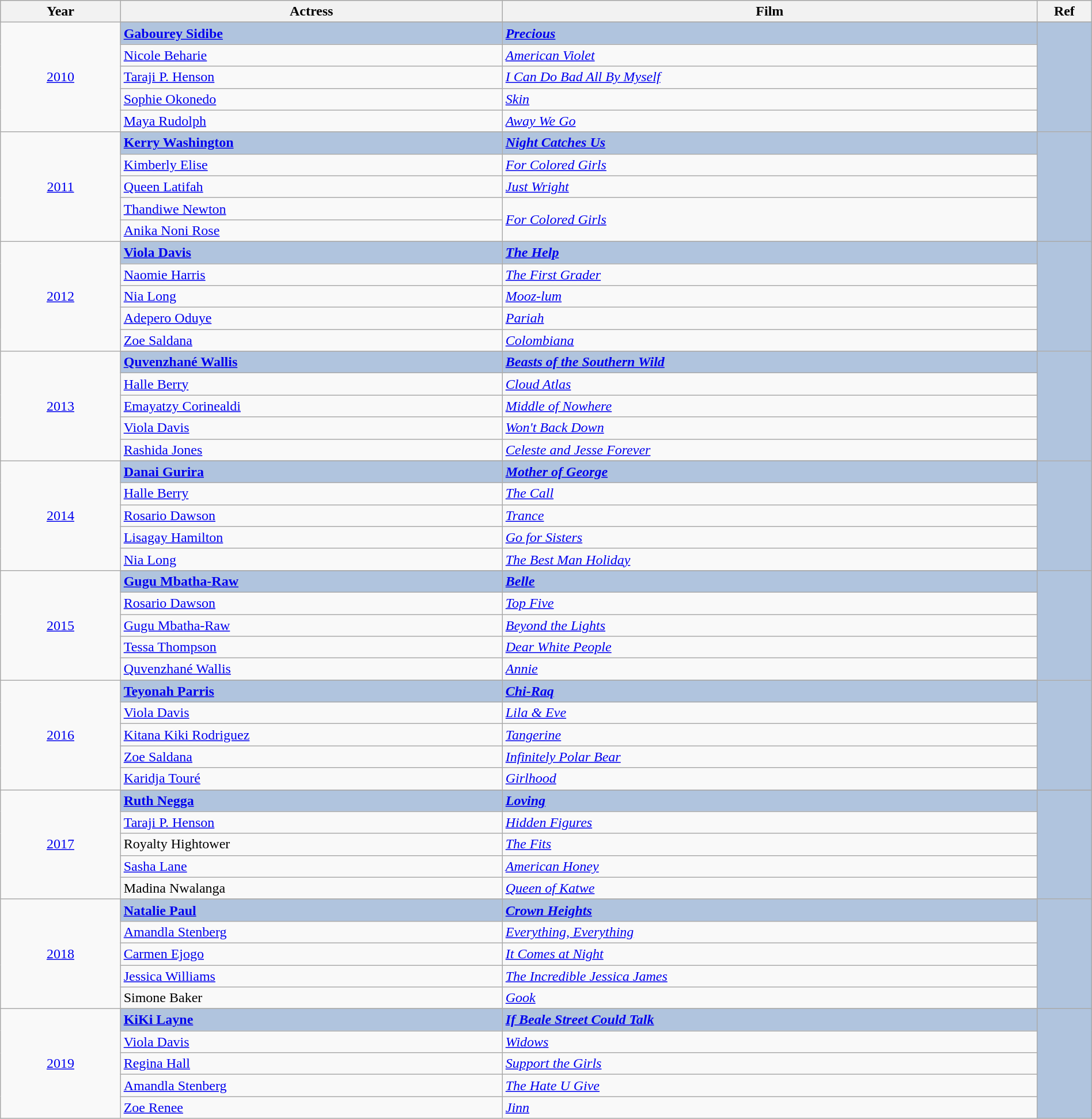<table class="wikitable" style="width:100%;">
<tr style="background:#bebebe;">
<th style="width:11%;">Year</th>
<th style="width:35%;">Actress</th>
<th style="width:49%;">Film</th>
<th style="width:5%;">Ref</th>
</tr>
<tr>
<td rowspan="6" align="center"><a href='#'>2010</a></td>
</tr>
<tr style="background:#B0C4DE">
<td><strong><a href='#'>Gabourey Sidibe</a> </strong></td>
<td><strong><em><a href='#'>Precious</a></em></strong></td>
<td rowspan="6" align="center"></td>
</tr>
<tr>
<td><a href='#'>Nicole Beharie</a></td>
<td><em><a href='#'>American Violet</a></em></td>
</tr>
<tr>
<td><a href='#'>Taraji P. Henson</a></td>
<td><em><a href='#'>I Can Do Bad All By Myself</a></em></td>
</tr>
<tr>
<td><a href='#'>Sophie Okonedo</a></td>
<td><em><a href='#'>Skin</a></em></td>
</tr>
<tr>
<td><a href='#'>Maya Rudolph</a></td>
<td><em><a href='#'>Away We Go</a></em></td>
</tr>
<tr>
<td rowspan="6" align="center"><a href='#'>2011</a></td>
</tr>
<tr style="background:#B0C4DE">
<td><strong><a href='#'>Kerry Washington</a></strong></td>
<td><strong><em><a href='#'>Night Catches Us</a></em></strong></td>
<td rowspan="6" align="center"></td>
</tr>
<tr>
<td><a href='#'>Kimberly Elise</a></td>
<td><em><a href='#'>For Colored Girls</a></em></td>
</tr>
<tr>
<td><a href='#'>Queen Latifah</a></td>
<td><em><a href='#'>Just Wright</a></em></td>
</tr>
<tr>
<td><a href='#'>Thandiwe Newton</a></td>
<td rowspan="2"><em><a href='#'>For Colored Girls</a></em></td>
</tr>
<tr>
<td><a href='#'>Anika Noni Rose</a></td>
</tr>
<tr>
<td rowspan="6" align="center"><a href='#'>2012</a></td>
</tr>
<tr style="background:#B0C4DE">
<td><strong><a href='#'>Viola Davis</a> </strong></td>
<td><strong><em><a href='#'>The Help</a></em></strong></td>
<td rowspan="6" align="center"></td>
</tr>
<tr>
<td><a href='#'>Naomie Harris</a></td>
<td><em><a href='#'>The First Grader</a></em></td>
</tr>
<tr>
<td><a href='#'>Nia Long</a></td>
<td><em><a href='#'>Mooz-lum</a></em></td>
</tr>
<tr>
<td><a href='#'>Adepero Oduye</a></td>
<td><em><a href='#'>Pariah</a></em></td>
</tr>
<tr>
<td><a href='#'>Zoe Saldana</a></td>
<td><em><a href='#'>Colombiana</a></em></td>
</tr>
<tr>
<td rowspan="6" align="center"><a href='#'>2013</a></td>
</tr>
<tr style="background:#B0C4DE">
<td><strong><a href='#'>Quvenzhané Wallis</a> </strong></td>
<td><strong><em><a href='#'>Beasts of the Southern Wild</a></em></strong></td>
<td rowspan="6" align="center"></td>
</tr>
<tr>
<td><a href='#'>Halle Berry</a></td>
<td><em><a href='#'>Cloud Atlas</a></em></td>
</tr>
<tr>
<td><a href='#'>Emayatzy Corinealdi</a></td>
<td><em><a href='#'>Middle of Nowhere</a></em></td>
</tr>
<tr>
<td><a href='#'>Viola Davis</a></td>
<td><em><a href='#'>Won't Back Down</a></em></td>
</tr>
<tr>
<td><a href='#'>Rashida Jones</a></td>
<td><em><a href='#'>Celeste and Jesse Forever</a></em></td>
</tr>
<tr>
<td rowspan="6" align="center"><a href='#'>2014</a></td>
</tr>
<tr style="background:#B0C4DE">
<td><strong><a href='#'>Danai Gurira</a></strong></td>
<td><strong><em><a href='#'>Mother of George</a></em></strong></td>
<td rowspan="6" align="center"></td>
</tr>
<tr>
<td><a href='#'>Halle Berry</a></td>
<td><em><a href='#'>The Call</a></em></td>
</tr>
<tr>
<td><a href='#'>Rosario Dawson</a></td>
<td><em><a href='#'>Trance</a></em></td>
</tr>
<tr>
<td><a href='#'>Lisagay Hamilton</a></td>
<td><em><a href='#'>Go for Sisters</a></em></td>
</tr>
<tr>
<td><a href='#'>Nia Long</a></td>
<td><em><a href='#'>The Best Man Holiday</a></em></td>
</tr>
<tr>
<td rowspan="6" align="center"><a href='#'>2015</a></td>
</tr>
<tr style="background:#B0C4DE">
<td><strong><a href='#'>Gugu Mbatha-Raw</a></strong></td>
<td><strong><em><a href='#'>Belle</a></em></strong></td>
<td rowspan="6" align="center"></td>
</tr>
<tr>
<td><a href='#'>Rosario Dawson</a></td>
<td><em><a href='#'>Top Five</a></em></td>
</tr>
<tr>
<td><a href='#'>Gugu Mbatha-Raw</a></td>
<td><em><a href='#'>Beyond the Lights</a></em></td>
</tr>
<tr>
<td><a href='#'>Tessa Thompson</a></td>
<td><em><a href='#'>Dear White People</a></em></td>
</tr>
<tr>
<td><a href='#'>Quvenzhané Wallis</a></td>
<td><em><a href='#'>Annie</a></em></td>
</tr>
<tr>
<td rowspan="6" align="center"><a href='#'>2016</a></td>
</tr>
<tr style="background:#B0C4DE">
<td><strong><a href='#'>Teyonah Parris</a></strong></td>
<td><strong><em><a href='#'>Chi-Raq</a></em></strong></td>
<td rowspan="5" align="center"></td>
</tr>
<tr>
<td><a href='#'>Viola Davis</a></td>
<td><em><a href='#'>Lila & Eve</a></em></td>
</tr>
<tr>
<td><a href='#'>Kitana Kiki Rodriguez</a></td>
<td><em><a href='#'>Tangerine</a></em></td>
</tr>
<tr>
<td><a href='#'>Zoe Saldana</a></td>
<td><em><a href='#'>Infinitely Polar Bear</a></em></td>
</tr>
<tr>
<td><a href='#'>Karidja Touré</a></td>
<td><em><a href='#'>Girlhood</a></em></td>
</tr>
<tr>
<td rowspan="6" style="text-align:center;"><a href='#'>2017</a></td>
</tr>
<tr style="background:#B0C4DE">
<td><strong><a href='#'>Ruth Negga</a> </strong></td>
<td><strong><em><a href='#'>Loving</a></em></strong></td>
<td rowspan="6" align="center"></td>
</tr>
<tr>
<td><a href='#'>Taraji P. Henson</a></td>
<td><em><a href='#'>Hidden Figures</a></em></td>
</tr>
<tr>
<td>Royalty Hightower</td>
<td><em><a href='#'>The Fits</a></em></td>
</tr>
<tr>
<td><a href='#'>Sasha Lane</a></td>
<td><em><a href='#'>American Honey</a></em></td>
</tr>
<tr>
<td>Madina Nwalanga</td>
<td><em><a href='#'>Queen of Katwe</a></em></td>
</tr>
<tr>
<td rowspan="6" style="text-align:center;"><a href='#'>2018</a></td>
</tr>
<tr style="background:#B0C4DE">
<td><strong><a href='#'>Natalie Paul</a></strong></td>
<td><strong><em><a href='#'>Crown Heights</a></em></strong></td>
<td rowspan="6" align="center"></td>
</tr>
<tr>
<td><a href='#'>Amandla Stenberg</a></td>
<td><em><a href='#'>Everything, Everything</a></em></td>
</tr>
<tr>
<td><a href='#'>Carmen Ejogo</a></td>
<td><em><a href='#'>It Comes at Night</a></em></td>
</tr>
<tr>
<td><a href='#'>Jessica Williams</a></td>
<td><em><a href='#'>The Incredible Jessica James</a></em></td>
</tr>
<tr>
<td>Simone Baker</td>
<td><em><a href='#'>Gook</a></em></td>
</tr>
<tr>
<td rowspan="6" style="text-align:center;"><a href='#'>2019</a></td>
</tr>
<tr style="background:#B0C4DE">
<td><strong><a href='#'>KiKi Layne</a></strong></td>
<td><strong><em><a href='#'>If Beale Street Could Talk</a></em></strong></td>
<td rowspan="5" align="center"></td>
</tr>
<tr>
<td><a href='#'>Viola Davis</a></td>
<td><em><a href='#'>Widows</a></em></td>
</tr>
<tr>
<td><a href='#'>Regina Hall</a></td>
<td><em><a href='#'>Support the Girls</a></em></td>
</tr>
<tr>
<td><a href='#'>Amandla Stenberg</a></td>
<td><em><a href='#'>The Hate U Give</a></em></td>
</tr>
<tr>
<td><a href='#'>Zoe Renee</a></td>
<td><em><a href='#'>Jinn</a></em></td>
</tr>
</table>
